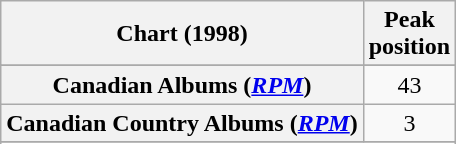<table class="wikitable sortable plainrowheaders" style="text-align:center">
<tr>
<th scope="col">Chart (1998)</th>
<th scope="col">Peak<br>position</th>
</tr>
<tr>
</tr>
<tr>
</tr>
<tr>
<th scope="row">Canadian Albums (<em><a href='#'>RPM</a></em>)</th>
<td>43</td>
</tr>
<tr>
<th scope="row">Canadian Country Albums (<em><a href='#'>RPM</a></em>)</th>
<td>3</td>
</tr>
<tr>
</tr>
<tr>
</tr>
<tr>
</tr>
<tr>
</tr>
<tr>
</tr>
<tr>
</tr>
<tr>
</tr>
<tr>
</tr>
<tr>
</tr>
</table>
